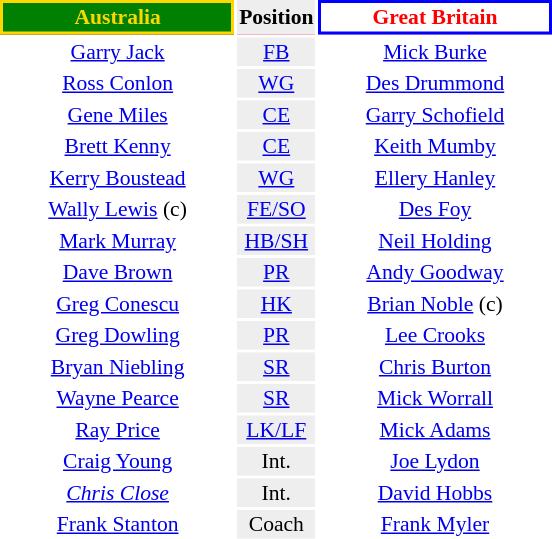<table align=right style="font-size:90%; margin-left:1em">
<tr bgcolor=#FF0033>
<th align="centre" width="150" style="border: 2px solid gold; background: green; color: gold">Australia</th>
<th align="center" style="background: #eeeeee; color: black">Position</th>
<th align="centre" width="150" style="border: 2px solid blue; background: white; color: red">Great Britain</th>
</tr>
<tr>
<td align="center"><a href='#'>Garry Jack</a></td>
<td align="center" style="background: #eeeeee"><a href='#'>FB</a></td>
<td align="center"><a href='#'>Mick Burke</a></td>
</tr>
<tr>
<td align="center"><a href='#'>Ross Conlon</a></td>
<td align="center" style="background: #eeeeee"><a href='#'>WG</a></td>
<td align="center"><a href='#'>Des Drummond</a></td>
</tr>
<tr>
<td align="center"><a href='#'>Gene Miles</a></td>
<td align="center" style="background: #eeeeee"><a href='#'>CE</a></td>
<td align="center"><a href='#'>Garry Schofield</a></td>
</tr>
<tr>
<td align="center"><a href='#'>Brett Kenny</a></td>
<td align="center" style="background: #eeeeee"><a href='#'>CE</a></td>
<td align="center"><a href='#'>Keith Mumby</a></td>
</tr>
<tr>
<td align="center"><a href='#'>Kerry Boustead</a></td>
<td align="center" style="background: #eeeeee"><a href='#'>WG</a></td>
<td align="center"><a href='#'>Ellery Hanley</a></td>
</tr>
<tr>
<td align="center"><a href='#'>Wally Lewis</a> (c)</td>
<td align="center" style="background: #eeeeee"><a href='#'>FE/SO</a></td>
<td align="center"><a href='#'>Des Foy</a></td>
</tr>
<tr>
<td align="center"><a href='#'>Mark Murray</a></td>
<td align="center" style="background: #eeeeee"><a href='#'>HB/SH</a></td>
<td align="center"><a href='#'>Neil Holding</a></td>
</tr>
<tr>
<td align="center"><a href='#'>Dave Brown</a></td>
<td align="center" style="background: #eeeeee"><a href='#'>PR</a></td>
<td align="center"><a href='#'>Andy Goodway</a></td>
</tr>
<tr>
<td align="center"><a href='#'>Greg Conescu</a></td>
<td align="center" style="background: #eeeeee"><a href='#'>HK</a></td>
<td align="center"><a href='#'>Brian Noble</a> (c)</td>
</tr>
<tr>
<td align="center"><a href='#'>Greg Dowling</a></td>
<td align="center" style="background: #eeeeee"><a href='#'>PR</a></td>
<td align="center"><a href='#'>Lee Crooks</a></td>
</tr>
<tr>
<td align="center"><a href='#'>Bryan Niebling</a></td>
<td align="center" style="background: #eeeeee"><a href='#'>SR</a></td>
<td align="center"><a href='#'>Chris Burton</a></td>
</tr>
<tr>
<td align="center"><a href='#'>Wayne Pearce</a></td>
<td align="center" style="background: #eeeeee"><a href='#'>SR</a></td>
<td align="center"><a href='#'>Mick Worrall</a></td>
</tr>
<tr>
<td align="center"><a href='#'>Ray Price</a></td>
<td align="center" style="background: #eeeeee"><a href='#'>LK/LF</a></td>
<td align="center"><a href='#'>Mick Adams</a></td>
</tr>
<tr>
<td align="center"><a href='#'>Craig Young</a></td>
<td align="center" style="background: #eeeeee">Int.</td>
<td align="center"><a href='#'>Joe Lydon</a></td>
</tr>
<tr>
<td align="center"><em><a href='#'>Chris Close</a></em></td>
<td align="center" style="background: #eeeeee">Int.</td>
<td align="center"><a href='#'>David Hobbs</a></td>
</tr>
<tr>
<td align="center"><a href='#'>Frank Stanton</a></td>
<td align="center" style="background: #eeeeee">Coach</td>
<td align="center"><a href='#'>Frank Myler</a></td>
</tr>
</table>
